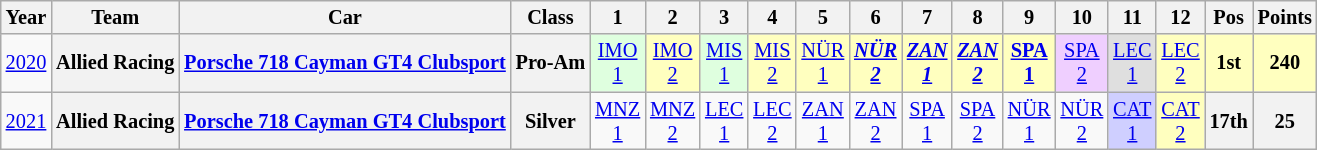<table class="wikitable" style="text-align:center; font-size:85%">
<tr>
<th>Year</th>
<th>Team</th>
<th>Car</th>
<th>Class</th>
<th>1</th>
<th>2</th>
<th>3</th>
<th>4</th>
<th>5</th>
<th>6</th>
<th>7</th>
<th>8</th>
<th>9</th>
<th>10</th>
<th>11</th>
<th>12</th>
<th>Pos</th>
<th>Points</th>
</tr>
<tr>
<td><a href='#'>2020</a></td>
<th nowrap>Allied Racing</th>
<th nowrap><a href='#'>Porsche 718 Cayman GT4 Clubsport</a></th>
<th nowrap>Pro-Am</th>
<td style="background:#DFFFDF;"><a href='#'>IMO<br>1</a><br></td>
<td style="background:#FFFFBF;"><a href='#'>IMO<br>2</a><br></td>
<td style="background:#DFFFDF;"><a href='#'>MIS<br>1</a><br></td>
<td style="background:#FFFFBF;"><a href='#'>MIS<br>2</a><br></td>
<td style="background:#FFFFBF;"><a href='#'>NÜR<br>1</a><br></td>
<td style="background:#FFFFBF;"><strong><em><a href='#'>NÜR<br>2</a></em></strong><br></td>
<td style="background:#FFFFBF;"><strong><em><a href='#'>ZAN<br>1</a></em></strong><br></td>
<td style="background:#FFFFBF;"><strong><em><a href='#'>ZAN<br>2</a></em></strong><br></td>
<td style="background:#FFFFBF;"><strong><a href='#'>SPA<br>1</a></strong><br></td>
<td style="background:#EFCFFF;"><a href='#'>SPA<br>2</a><br></td>
<td style="background:#DFDFDF;"><a href='#'>LEC<br>1</a><br></td>
<td style="background:#FFFFBF;"><a href='#'>LEC<br>2</a><br></td>
<th style="background:#FFFFBF;">1st</th>
<th style="background:#FFFFBF;">240</th>
</tr>
<tr>
<td><a href='#'>2021</a></td>
<th nowrap>Allied Racing</th>
<th nowrap><a href='#'>Porsche 718 Cayman GT4 Clubsport</a></th>
<th>Silver</th>
<td><a href='#'>MNZ<br>1</a></td>
<td><a href='#'>MNZ<br>2</a></td>
<td><a href='#'>LEC<br>1</a></td>
<td><a href='#'>LEC<br>2</a></td>
<td><a href='#'>ZAN<br>1</a></td>
<td><a href='#'>ZAN<br>2</a></td>
<td><a href='#'>SPA<br>1</a></td>
<td><a href='#'>SPA<br>2</a></td>
<td><a href='#'>NÜR<br>1</a></td>
<td><a href='#'>NÜR<br>2</a></td>
<td style="background:#CFCFFF;"><a href='#'>CAT<br>1</a><br></td>
<td style="background:#FFFFBF;"><a href='#'>CAT<br>2</a><br></td>
<th>17th</th>
<th>25</th>
</tr>
</table>
